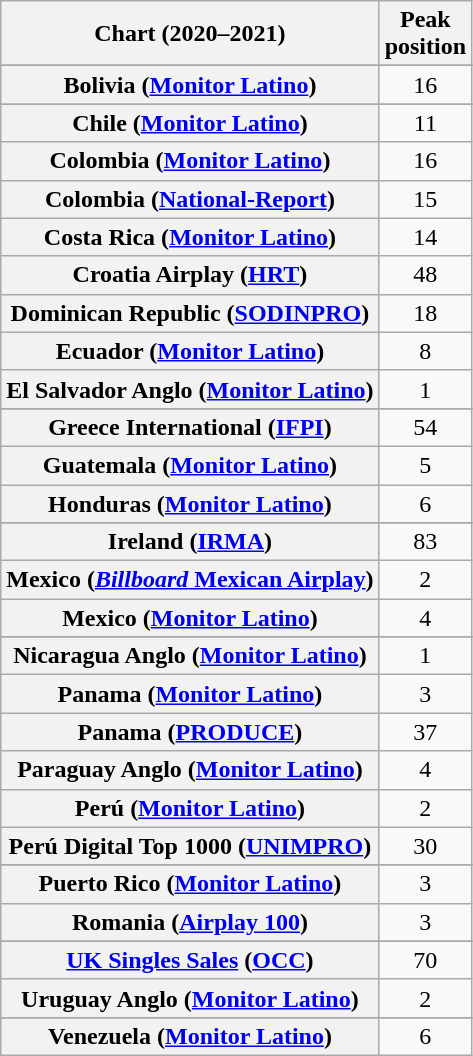<table class="wikitable plainrowheaders sortable" style="text-align:center">
<tr>
<th scope="col">Chart (2020–2021)</th>
<th scope="col">Peak<br>position</th>
</tr>
<tr>
</tr>
<tr>
</tr>
<tr>
</tr>
<tr>
<th scope="row">Bolivia (<a href='#'>Monitor Latino</a>)</th>
<td>16</td>
</tr>
<tr>
</tr>
<tr>
<th scope="row">Chile (<a href='#'>Monitor Latino</a>)</th>
<td>11</td>
</tr>
<tr>
<th scope="row">Colombia (<a href='#'>Monitor Latino</a>)</th>
<td>16</td>
</tr>
<tr>
<th scope="row">Colombia (<a href='#'>National-Report</a>)</th>
<td>15</td>
</tr>
<tr>
<th scope="row">Costa Rica (<a href='#'>Monitor Latino</a>)</th>
<td>14</td>
</tr>
<tr>
<th scope="row">Croatia Airplay (<a href='#'>HRT</a>)</th>
<td>48</td>
</tr>
<tr>
<th scope="row">Dominican Republic (<a href='#'>SODINPRO</a>)</th>
<td>18</td>
</tr>
<tr>
<th scope="row">Ecuador (<a href='#'>Monitor Latino</a>)</th>
<td>8</td>
</tr>
<tr>
<th scope="row">El Salvador Anglo (<a href='#'>Monitor Latino</a>)</th>
<td>1</td>
</tr>
<tr>
</tr>
<tr>
</tr>
<tr>
<th scope="row">Greece International (<a href='#'>IFPI</a>)</th>
<td>54</td>
</tr>
<tr>
<th scope="row">Guatemala (<a href='#'>Monitor Latino</a>)</th>
<td>5</td>
</tr>
<tr>
<th scope="row">Honduras (<a href='#'>Monitor Latino</a>)</th>
<td>6</td>
</tr>
<tr>
</tr>
<tr>
</tr>
<tr>
</tr>
<tr>
<th scope="row">Ireland (<a href='#'>IRMA</a>)</th>
<td>83</td>
</tr>
<tr>
<th scope="row">Mexico (<a href='#'><em>Billboard</em> Mexican Airplay</a>)</th>
<td>2</td>
</tr>
<tr>
<th scope="row">Mexico (<a href='#'>Monitor Latino</a>)</th>
<td>4</td>
</tr>
<tr>
</tr>
<tr>
</tr>
<tr>
<th scope="row">Nicaragua Anglo (<a href='#'>Monitor Latino</a>)</th>
<td>1</td>
</tr>
<tr>
<th scope="row">Panama (<a href='#'>Monitor Latino</a>)</th>
<td>3</td>
</tr>
<tr>
<th scope="row">Panama (<a href='#'>PRODUCE</a>)</th>
<td>37</td>
</tr>
<tr>
<th scope="row">Paraguay Anglo (<a href='#'>Monitor Latino</a>)</th>
<td>4</td>
</tr>
<tr>
<th scope="row">Perú (<a href='#'>Monitor Latino</a>)</th>
<td>2</td>
</tr>
<tr>
<th scope="row">Perú Digital Top 1000 (<a href='#'>UNIMPRO</a>)</th>
<td align="center">30</td>
</tr>
<tr>
</tr>
<tr>
<th scope="row">Puerto Rico (<a href='#'>Monitor Latino</a>)</th>
<td>3</td>
</tr>
<tr>
<th scope="row">Romania (<a href='#'>Airplay 100</a>)</th>
<td>3</td>
</tr>
<tr>
</tr>
<tr>
</tr>
<tr>
</tr>
<tr>
</tr>
<tr>
</tr>
<tr>
</tr>
<tr>
<th scope="row"><a href='#'>UK Singles Sales</a> (<a href='#'>OCC</a>)</th>
<td>70</td>
</tr>
<tr>
<th scope="row">Uruguay Anglo (<a href='#'>Monitor Latino</a>)</th>
<td>2</td>
</tr>
<tr>
</tr>
<tr>
</tr>
<tr>
</tr>
<tr>
<th scope="row">Venezuela (<a href='#'>Monitor Latino</a>)</th>
<td>6</td>
</tr>
</table>
